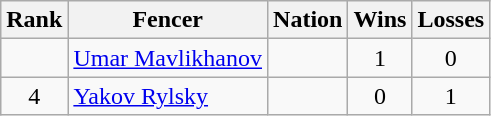<table class="wikitable sortable" style="text-align:center">
<tr>
<th>Rank</th>
<th>Fencer</th>
<th>Nation</th>
<th>Wins</th>
<th>Losses</th>
</tr>
<tr>
<td></td>
<td align=left><a href='#'>Umar Mavlikhanov</a></td>
<td align=left></td>
<td>1</td>
<td>0</td>
</tr>
<tr>
<td>4</td>
<td align=left><a href='#'>Yakov Rylsky</a></td>
<td align=left></td>
<td>0</td>
<td>1</td>
</tr>
</table>
